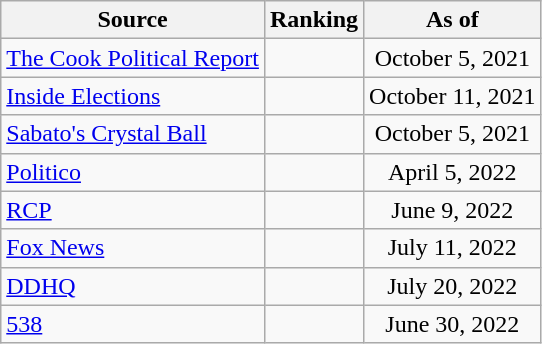<table class="wikitable" style="text-align:center">
<tr>
<th>Source</th>
<th>Ranking</th>
<th>As of</th>
</tr>
<tr>
<td align=left><a href='#'>The Cook Political Report</a></td>
<td></td>
<td>October 5, 2021</td>
</tr>
<tr>
<td align=left><a href='#'>Inside Elections</a></td>
<td></td>
<td>October 11, 2021</td>
</tr>
<tr>
<td align=left><a href='#'>Sabato's Crystal Ball</a></td>
<td></td>
<td>October 5, 2021</td>
</tr>
<tr>
<td align="left"><a href='#'>Politico</a></td>
<td></td>
<td>April 5, 2022</td>
</tr>
<tr>
<td align="left"><a href='#'>RCP</a></td>
<td></td>
<td>June 9, 2022</td>
</tr>
<tr>
<td align=left><a href='#'>Fox News</a></td>
<td></td>
<td>July 11, 2022</td>
</tr>
<tr>
<td align="left"><a href='#'>DDHQ</a></td>
<td></td>
<td>July 20, 2022</td>
</tr>
<tr>
<td align="left"><a href='#'>538</a></td>
<td></td>
<td>June 30, 2022</td>
</tr>
</table>
